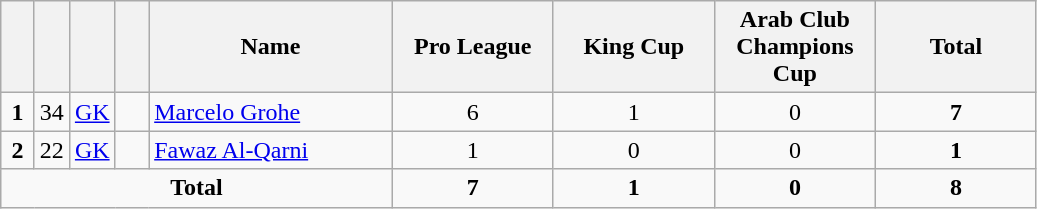<table class="wikitable" style="text-align:center">
<tr>
<th width=15></th>
<th width=15></th>
<th width=15></th>
<th width=15></th>
<th width=155>Name</th>
<th width=100>Pro League</th>
<th width=100>King Cup</th>
<th width=100>Arab Club Champions Cup</th>
<th width=100>Total</th>
</tr>
<tr>
<td><strong>1</strong></td>
<td>34</td>
<td><a href='#'>GK</a></td>
<td></td>
<td align=left><a href='#'>Marcelo Grohe</a></td>
<td>6</td>
<td>1</td>
<td>0</td>
<td><strong>7</strong></td>
</tr>
<tr>
<td><strong>2</strong></td>
<td>22</td>
<td><a href='#'>GK</a></td>
<td></td>
<td align=left><a href='#'>Fawaz Al-Qarni</a></td>
<td>1</td>
<td>0</td>
<td>0</td>
<td><strong>1</strong></td>
</tr>
<tr>
<td colspan=5><strong>Total</strong></td>
<td><strong>7</strong></td>
<td><strong>1</strong></td>
<td><strong>0</strong></td>
<td><strong>8</strong></td>
</tr>
</table>
